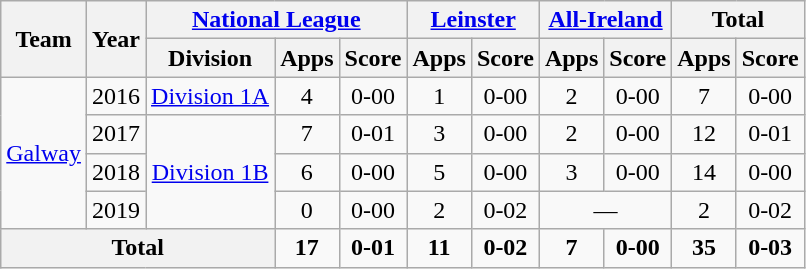<table class="wikitable" style="text-align:center">
<tr>
<th rowspan="2">Team</th>
<th rowspan="2">Year</th>
<th colspan="3"><a href='#'>National League</a></th>
<th colspan="2"><a href='#'>Leinster</a></th>
<th colspan="2"><a href='#'>All-Ireland</a></th>
<th colspan="2">Total</th>
</tr>
<tr>
<th>Division</th>
<th>Apps</th>
<th>Score</th>
<th>Apps</th>
<th>Score</th>
<th>Apps</th>
<th>Score</th>
<th>Apps</th>
<th>Score</th>
</tr>
<tr>
<td rowspan="4"><a href='#'>Galway</a></td>
<td>2016</td>
<td rowspan="1"><a href='#'>Division 1A</a></td>
<td>4</td>
<td>0-00</td>
<td>1</td>
<td>0-00</td>
<td>2</td>
<td>0-00</td>
<td>7</td>
<td>0-00</td>
</tr>
<tr>
<td>2017</td>
<td rowspan="3"><a href='#'>Division 1B</a></td>
<td>7</td>
<td>0-01</td>
<td>3</td>
<td>0-00</td>
<td>2</td>
<td>0-00</td>
<td>12</td>
<td>0-01</td>
</tr>
<tr>
<td>2018</td>
<td>6</td>
<td>0-00</td>
<td>5</td>
<td>0-00</td>
<td>3</td>
<td>0-00</td>
<td>14</td>
<td>0-00</td>
</tr>
<tr>
<td>2019</td>
<td>0</td>
<td>0-00</td>
<td>2</td>
<td>0-02</td>
<td colspan=2>—</td>
<td>2</td>
<td>0-02</td>
</tr>
<tr>
<th colspan="3">Total</th>
<td><strong>17</strong></td>
<td><strong>0-01</strong></td>
<td><strong>11</strong></td>
<td><strong>0-02</strong></td>
<td><strong>7</strong></td>
<td><strong>0-00</strong></td>
<td><strong>35</strong></td>
<td><strong>0-03</strong></td>
</tr>
</table>
